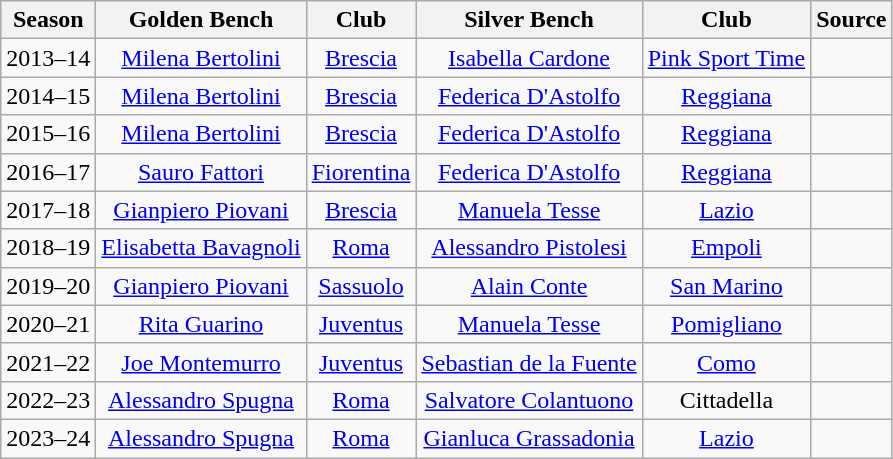<table class="wikitable" style="text-align:center">
<tr>
<th>Season</th>
<th>Golden Bench</th>
<th>Club</th>
<th>Silver Bench</th>
<th>Club</th>
<th>Source</th>
</tr>
<tr>
<td>2013–14</td>
<td><a href='#'>Milena Bertolini</a></td>
<td><a href='#'>Brescia</a></td>
<td><a href='#'>Isabella Cardone</a></td>
<td><a href='#'>Pink Sport Time</a></td>
<td></td>
</tr>
<tr>
<td>2014–15</td>
<td><a href='#'>Milena Bertolini</a></td>
<td><a href='#'>Brescia</a></td>
<td><a href='#'>Federica D'Astolfo</a></td>
<td><a href='#'>Reggiana</a></td>
<td></td>
</tr>
<tr>
<td>2015–16</td>
<td><a href='#'>Milena Bertolini</a></td>
<td><a href='#'>Brescia</a></td>
<td><a href='#'>Federica D'Astolfo</a></td>
<td><a href='#'>Reggiana</a></td>
<td></td>
</tr>
<tr>
<td>2016–17</td>
<td><a href='#'>Sauro Fattori</a></td>
<td><a href='#'>Fiorentina</a></td>
<td><a href='#'>Federica D'Astolfo</a></td>
<td><a href='#'>Reggiana</a></td>
<td></td>
</tr>
<tr>
<td>2017–18</td>
<td><a href='#'>Gianpiero Piovani</a></td>
<td><a href='#'>Brescia</a></td>
<td><a href='#'>Manuela Tesse</a></td>
<td><a href='#'>Lazio</a></td>
<td></td>
</tr>
<tr>
<td>2018–19</td>
<td><a href='#'>Elisabetta Bavagnoli</a></td>
<td><a href='#'>Roma</a></td>
<td><a href='#'>Alessandro Pistolesi</a></td>
<td><a href='#'>Empoli</a></td>
<td></td>
</tr>
<tr>
<td>2019–20</td>
<td><a href='#'>Gianpiero Piovani</a></td>
<td><a href='#'>Sassuolo</a></td>
<td><a href='#'>Alain Conte</a></td>
<td><a href='#'>San Marino</a></td>
<td></td>
</tr>
<tr>
<td>2020–21</td>
<td><a href='#'>Rita Guarino</a></td>
<td><a href='#'>Juventus</a></td>
<td><a href='#'>Manuela Tesse</a></td>
<td><a href='#'>Pomigliano</a></td>
<td></td>
</tr>
<tr>
<td>2021–22</td>
<td><a href='#'>Joe Montemurro</a></td>
<td><a href='#'>Juventus</a></td>
<td><a href='#'>Sebastian de la Fuente</a></td>
<td><a href='#'>Como</a></td>
<td></td>
</tr>
<tr>
<td>2022–23</td>
<td><a href='#'>Alessandro Spugna</a></td>
<td><a href='#'>Roma</a></td>
<td><a href='#'>Salvatore Colantuono</a></td>
<td>Cittadella</td>
<td></td>
</tr>
<tr>
<td>2023–24</td>
<td><a href='#'>Alessandro Spugna</a></td>
<td><a href='#'>Roma</a></td>
<td><a href='#'>Gianluca Grassadonia</a></td>
<td><a href='#'>Lazio</a></td>
<td></td>
</tr>
</table>
